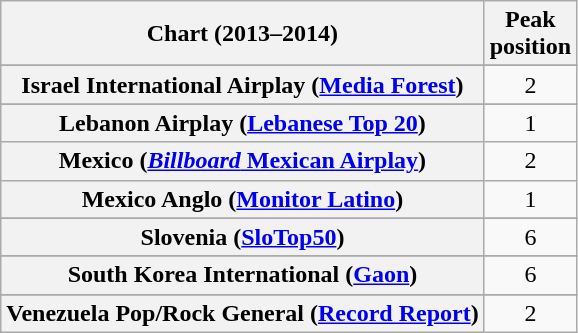<table class="wikitable sortable plainrowheaders" style="text-align:center">
<tr>
<th scope="col">Chart (2013–2014)</th>
<th scope="col">Peak<br>position</th>
</tr>
<tr>
</tr>
<tr>
</tr>
<tr>
</tr>
<tr>
</tr>
<tr>
</tr>
<tr>
</tr>
<tr>
</tr>
<tr>
</tr>
<tr>
</tr>
<tr>
</tr>
<tr>
</tr>
<tr>
</tr>
<tr>
</tr>
<tr>
</tr>
<tr>
</tr>
<tr>
</tr>
<tr>
</tr>
<tr>
<th scope="row">Israel International Airplay (<a href='#'>Media Forest</a>)</th>
<td>2</td>
</tr>
<tr>
</tr>
<tr>
<th scope="row">Lebanon Airplay (<a href='#'>Lebanese Top 20</a>)</th>
<td>1</td>
</tr>
<tr>
<th scope="row">Mexico (<a href='#'><em>Billboard</em> Mexican Airplay</a>)</th>
<td>2</td>
</tr>
<tr>
<th scope="row">Mexico Anglo (<a href='#'>Monitor Latino</a>)</th>
<td>1</td>
</tr>
<tr>
</tr>
<tr>
</tr>
<tr>
</tr>
<tr>
</tr>
<tr>
</tr>
<tr>
</tr>
<tr>
<th scope="row">Slovenia (<a href='#'>SloTop50</a>)</th>
<td>6</td>
</tr>
<tr>
</tr>
<tr>
<th scope="row">South Korea International (<a href='#'>Gaon</a>)</th>
<td>6</td>
</tr>
<tr>
</tr>
<tr>
</tr>
<tr>
</tr>
<tr>
</tr>
<tr>
</tr>
<tr>
</tr>
<tr>
</tr>
<tr>
</tr>
<tr>
</tr>
<tr>
</tr>
<tr>
</tr>
<tr>
<th scope="row">Venezuela Pop/Rock General (<a href='#'>Record Report</a>)</th>
<td>2</td>
</tr>
</table>
